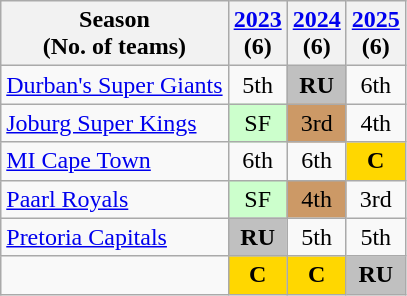<table class="wikitable" style="text-align: center">
<tr>
<th>Season <br> (No. of teams)</th>
<th><a href='#'>2023</a> <br>(6)</th>
<th><a href='#'>2024</a> <br>(6)</th>
<th><a href='#'>2025</a> <br>(6)</th>
</tr>
<tr>
<td style="text-align:left"><a href='#'>Durban's Super Giants</a></td>
<td>5th</td>
<th style="background: silver">RU</th>
<td>6th</td>
</tr>
<tr>
<td style="text-align:left"><a href='#'>Joburg Super Kings</a></td>
<td style="background: #cfc">SF</td>
<td style="background: #c96">3rd</td>
<td>4th</td>
</tr>
<tr>
<td style="text-align:left"><a href='#'>MI Cape Town</a></td>
<td>6th</td>
<td>6th</td>
<th style="background: gold">C</th>
</tr>
<tr>
<td style="text-align:left"><a href='#'>Paarl Royals</a></td>
<td style="background: #cfc">SF</td>
<td style="background: #c96">4th</td>
<td>3rd</td>
</tr>
<tr>
<td style="text-align:left"><a href='#'>Pretoria Capitals</a></td>
<th style="background: silver">RU</th>
<td>5th</td>
<td>5th</td>
</tr>
<tr>
<td style="text-align:left"></td>
<th style="background: gold">C</th>
<th style="background: gold">C</th>
<th style="background: silver">RU</th>
</tr>
</table>
